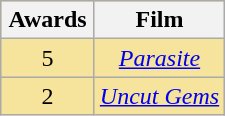<table class="wikitable plainrowheaders" rowspan=2 style="text-align: center; background: #f6e39c">
<tr>
<th scope="col" width="55">Awards</th>
<th scope="col" align="center">Film</th>
</tr>
<tr>
<td>5</td>
<td><em><a href='#'>Parasite</a></em></td>
</tr>
<tr>
<td>2</td>
<td><em><a href='#'>Uncut Gems</a></em></td>
</tr>
</table>
